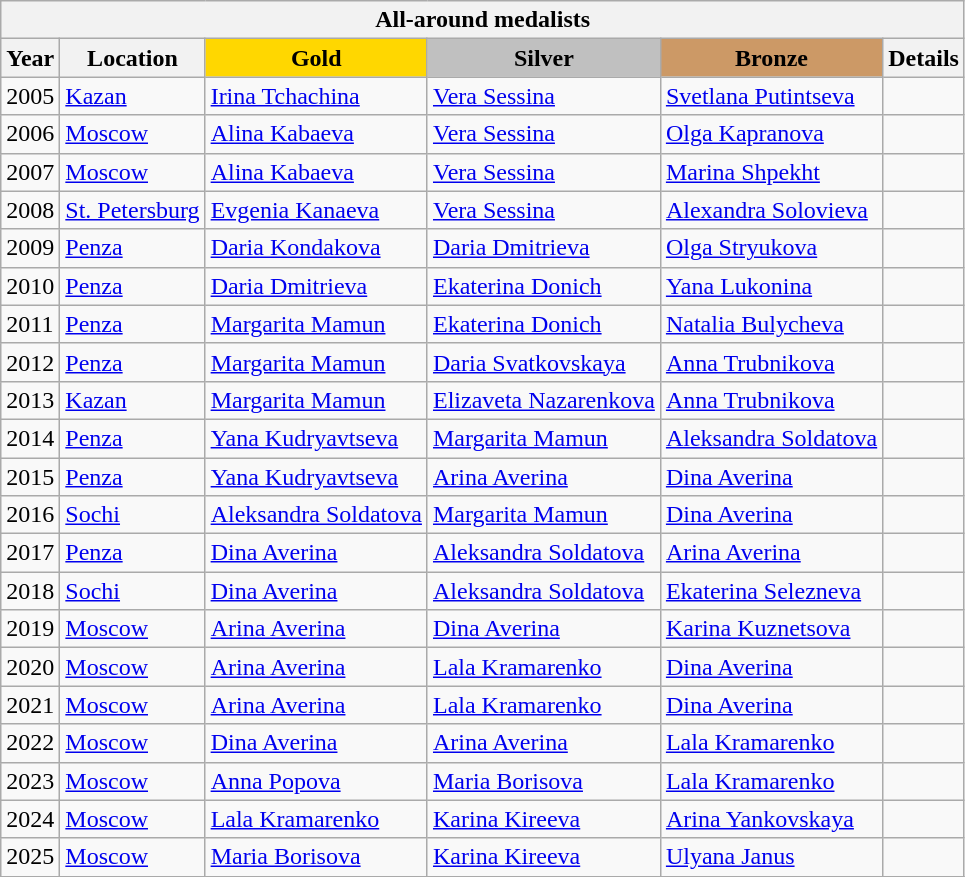<table class="wikitable">
<tr>
<th colspan=6 align=center><strong>All-around medalists</strong></th>
</tr>
<tr>
<th>Year</th>
<th>Location</th>
<td align=center bgcolor=gold><strong>Gold</strong></td>
<td align=center bgcolor=silver><strong>Silver</strong></td>
<td align=center bgcolor=cc9966><strong>Bronze</strong></td>
<th>Details</th>
</tr>
<tr>
<td>2005</td>
<td><a href='#'>Kazan</a></td>
<td><a href='#'>Irina Tchachina</a></td>
<td><a href='#'>Vera Sessina</a></td>
<td><a href='#'>Svetlana Putintseva</a></td>
<td></td>
</tr>
<tr>
<td>2006</td>
<td><a href='#'>Moscow</a></td>
<td><a href='#'>Alina Kabaeva</a></td>
<td><a href='#'>Vera Sessina</a></td>
<td><a href='#'>Olga Kapranova</a></td>
<td></td>
</tr>
<tr>
<td>2007</td>
<td><a href='#'>Moscow</a></td>
<td><a href='#'>Alina Kabaeva</a></td>
<td><a href='#'>Vera Sessina</a></td>
<td><a href='#'>Marina Shpekht</a></td>
<td></td>
</tr>
<tr>
<td>2008</td>
<td><a href='#'>St. Petersburg</a></td>
<td><a href='#'>Evgenia Kanaeva</a></td>
<td><a href='#'>Vera Sessina</a></td>
<td><a href='#'>Alexandra Solovieva</a></td>
<td></td>
</tr>
<tr>
<td>2009</td>
<td><a href='#'>Penza</a></td>
<td><a href='#'>Daria Kondakova</a></td>
<td><a href='#'>Daria Dmitrieva</a></td>
<td><a href='#'>Olga Stryukova</a></td>
<td></td>
</tr>
<tr>
<td>2010</td>
<td><a href='#'>Penza</a></td>
<td><a href='#'>Daria Dmitrieva</a></td>
<td><a href='#'>Ekaterina Donich</a></td>
<td><a href='#'>Yana Lukonina</a></td>
<td></td>
</tr>
<tr>
<td>2011</td>
<td><a href='#'>Penza</a></td>
<td><a href='#'>Margarita Mamun</a></td>
<td><a href='#'>Ekaterina Donich</a></td>
<td><a href='#'>Natalia Bulycheva</a></td>
<td></td>
</tr>
<tr>
<td>2012</td>
<td><a href='#'>Penza</a></td>
<td><a href='#'>Margarita Mamun</a></td>
<td><a href='#'>Daria Svatkovskaya</a></td>
<td><a href='#'>Anna Trubnikova</a></td>
<td></td>
</tr>
<tr>
<td>2013</td>
<td><a href='#'>Kazan</a></td>
<td><a href='#'>Margarita Mamun</a></td>
<td><a href='#'>Elizaveta Nazarenkova</a></td>
<td><a href='#'>Anna Trubnikova</a></td>
<td></td>
</tr>
<tr>
<td>2014</td>
<td><a href='#'>Penza</a></td>
<td><a href='#'>Yana Kudryavtseva</a></td>
<td><a href='#'>Margarita Mamun</a></td>
<td><a href='#'>Aleksandra Soldatova</a></td>
<td></td>
</tr>
<tr>
<td>2015</td>
<td><a href='#'>Penza</a></td>
<td><a href='#'>Yana Kudryavtseva</a></td>
<td><a href='#'>Arina Averina</a></td>
<td><a href='#'>Dina Averina</a></td>
<td></td>
</tr>
<tr>
<td>2016</td>
<td><a href='#'>Sochi</a></td>
<td><a href='#'>Aleksandra Soldatova</a></td>
<td><a href='#'>Margarita Mamun</a></td>
<td><a href='#'>Dina Averina</a></td>
<td></td>
</tr>
<tr>
<td>2017</td>
<td><a href='#'>Penza</a></td>
<td><a href='#'>Dina Averina</a></td>
<td><a href='#'>Aleksandra Soldatova</a></td>
<td><a href='#'>Arina Averina</a></td>
<td></td>
</tr>
<tr>
<td>2018</td>
<td><a href='#'>Sochi</a></td>
<td><a href='#'>Dina Averina</a></td>
<td><a href='#'>Aleksandra Soldatova</a></td>
<td><a href='#'>Ekaterina Selezneva</a></td>
<td></td>
</tr>
<tr>
<td>2019</td>
<td><a href='#'>Moscow</a></td>
<td><a href='#'>Arina Averina</a></td>
<td><a href='#'>Dina Averina</a></td>
<td><a href='#'>Karina Kuznetsova</a></td>
<td></td>
</tr>
<tr>
<td>2020</td>
<td><a href='#'>Moscow</a></td>
<td><a href='#'>Arina Averina</a></td>
<td><a href='#'>Lala Kramarenko</a></td>
<td><a href='#'>Dina Averina</a></td>
<td></td>
</tr>
<tr>
<td>2021</td>
<td><a href='#'>Moscow</a></td>
<td><a href='#'>Arina Averina</a></td>
<td><a href='#'>Lala Kramarenko</a></td>
<td><a href='#'>Dina Averina</a></td>
<td></td>
</tr>
<tr>
<td>2022</td>
<td><a href='#'>Moscow</a></td>
<td><a href='#'>Dina Averina</a></td>
<td><a href='#'>Arina Averina</a></td>
<td><a href='#'>Lala Kramarenko</a></td>
<td></td>
</tr>
<tr>
<td>2023</td>
<td><a href='#'>Moscow</a></td>
<td><a href='#'>Anna Popova</a></td>
<td><a href='#'>Maria Borisova</a></td>
<td><a href='#'>Lala Kramarenko</a></td>
<td></td>
</tr>
<tr>
<td>2024</td>
<td><a href='#'>Moscow</a></td>
<td><a href='#'>Lala Kramarenko</a></td>
<td><a href='#'>Karina Kireeva</a></td>
<td><a href='#'>Arina Yankovskaya</a></td>
<td></td>
</tr>
<tr>
<td>2025</td>
<td><a href='#'>Moscow</a></td>
<td><a href='#'>Maria Borisova</a></td>
<td><a href='#'>Karina Kireeva</a></td>
<td><a href='#'>Ulyana Janus</a></td>
<td></td>
</tr>
<tr>
</tr>
</table>
